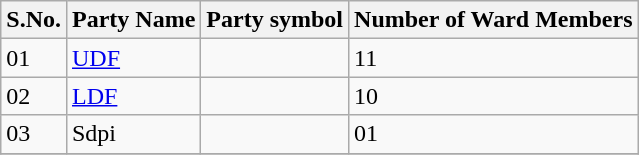<table class="sortable wikitable">
<tr>
<th>S.No.</th>
<th>Party Name</th>
<th>Party symbol</th>
<th>Number of Ward Members</th>
</tr>
<tr>
<td>01</td>
<td><a href='#'>UDF</a></td>
<td></td>
<td>11</td>
</tr>
<tr>
<td>02</td>
<td><a href='#'>LDF</a></td>
<td></td>
<td>10</td>
</tr>
<tr>
<td>03</td>
<td>Sdpi</td>
<td></td>
<td>01</td>
</tr>
<tr>
</tr>
</table>
